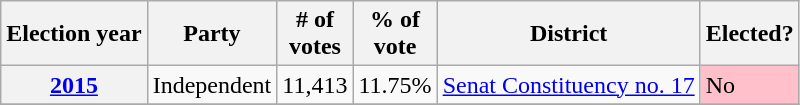<table class=wikitable>
<tr>
<th>Election year</th>
<th>Party</th>
<th># of<br>votes</th>
<th>% of<br>vote</th>
<th>District</th>
<th>Elected?</th>
</tr>
<tr>
<th><a href='#'>2015</a></th>
<td>Independent</td>
<td>11,413</td>
<td>11.75%</td>
<td><a href='#'>Senat Constituency no. 17</a></td>
<td style="background:Pink;">No</td>
</tr>
<tr>
</tr>
</table>
